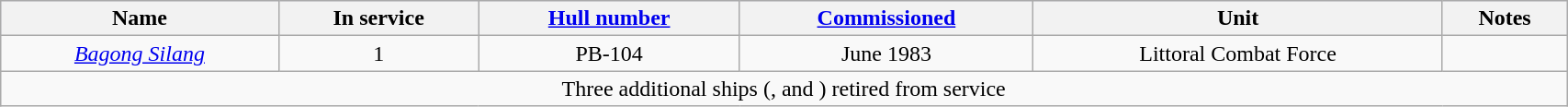<table class="wikitable"  style="width:90%; text-align:center;">
<tr style="background:lavender;">
<th>Name</th>
<th><strong>In service</strong></th>
<th><a href='#'>Hull number</a></th>
<th><a href='#'>Commissioned</a></th>
<th>Unit</th>
<th>Notes</th>
</tr>
<tr>
<td valign="top"><a href='#'><em>Bagong Silang</em></a></td>
<td>1</td>
<td>PB-104</td>
<td>June 1983</td>
<td>Littoral Combat Force</td>
<td></td>
</tr>
<tr>
<td colspan="6" style="text-align: center;">Three additional ships (,  and ) retired from service</td>
</tr>
</table>
